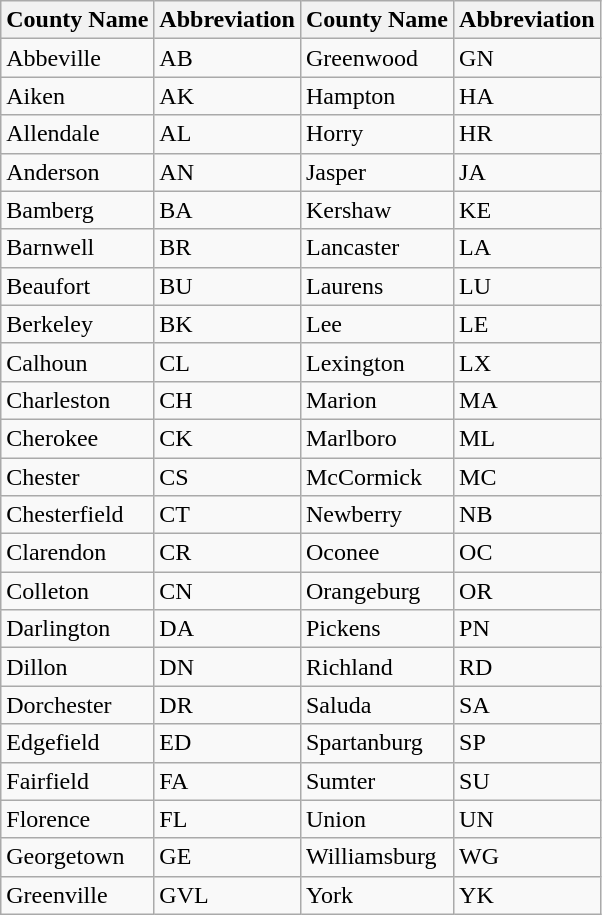<table class="wikitable">
<tr>
<th>County Name</th>
<th>Abbreviation</th>
<th>County Name</th>
<th>Abbreviation</th>
</tr>
<tr>
<td>Abbeville</td>
<td>AB</td>
<td>Greenwood</td>
<td>GN</td>
</tr>
<tr>
<td>Aiken</td>
<td>AK</td>
<td>Hampton</td>
<td>HA</td>
</tr>
<tr>
<td>Allendale</td>
<td>AL</td>
<td>Horry</td>
<td>HR</td>
</tr>
<tr>
<td>Anderson</td>
<td>AN</td>
<td>Jasper</td>
<td>JA</td>
</tr>
<tr>
<td>Bamberg</td>
<td>BA</td>
<td>Kershaw</td>
<td>KE</td>
</tr>
<tr>
<td>Barnwell</td>
<td>BR</td>
<td>Lancaster</td>
<td>LA</td>
</tr>
<tr>
<td>Beaufort</td>
<td>BU</td>
<td>Laurens</td>
<td>LU</td>
</tr>
<tr>
<td>Berkeley</td>
<td>BK</td>
<td>Lee</td>
<td>LE</td>
</tr>
<tr>
<td>Calhoun</td>
<td>CL</td>
<td>Lexington</td>
<td>LX</td>
</tr>
<tr>
<td>Charleston</td>
<td>CH</td>
<td>Marion</td>
<td>MA</td>
</tr>
<tr>
<td>Cherokee</td>
<td>CK</td>
<td>Marlboro</td>
<td>ML</td>
</tr>
<tr>
<td>Chester</td>
<td>CS</td>
<td>McCormick</td>
<td>MC</td>
</tr>
<tr>
<td>Chesterfield</td>
<td>CT</td>
<td>Newberry</td>
<td>NB</td>
</tr>
<tr>
<td>Clarendon</td>
<td>CR</td>
<td>Oconee</td>
<td>OC</td>
</tr>
<tr>
<td>Colleton</td>
<td>CN</td>
<td>Orangeburg</td>
<td>OR</td>
</tr>
<tr>
<td>Darlington</td>
<td>DA</td>
<td>Pickens</td>
<td>PN</td>
</tr>
<tr>
<td>Dillon</td>
<td>DN</td>
<td>Richland</td>
<td>RD</td>
</tr>
<tr>
<td>Dorchester</td>
<td>DR</td>
<td>Saluda</td>
<td>SA</td>
</tr>
<tr>
<td>Edgefield</td>
<td>ED</td>
<td>Spartanburg</td>
<td>SP</td>
</tr>
<tr>
<td>Fairfield</td>
<td>FA</td>
<td>Sumter</td>
<td>SU</td>
</tr>
<tr>
<td>Florence</td>
<td>FL</td>
<td>Union</td>
<td>UN</td>
</tr>
<tr>
<td>Georgetown</td>
<td>GE</td>
<td>Williamsburg</td>
<td>WG</td>
</tr>
<tr>
<td>Greenville</td>
<td>GVL</td>
<td>York</td>
<td>YK</td>
</tr>
</table>
